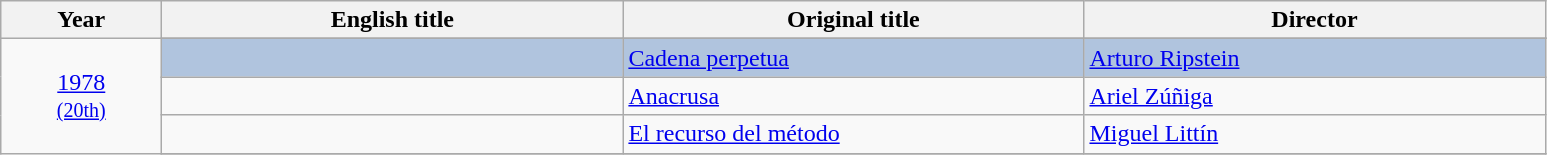<table class="wikitable">
<tr>
<th width="100"><strong>Year</strong></th>
<th width="300"><strong>English title</strong></th>
<th width="300"><strong>Original title</strong></th>
<th width="300"><strong>Director</strong></th>
</tr>
<tr>
<td rowspan="6" style="text-align:center;"><a href='#'>1978</a><br><small><a href='#'>(20th)</a></small></td>
</tr>
<tr style="background:#B0C4DE;">
<td></td>
<td><a href='#'>Cadena perpetua</a></td>
<td><a href='#'>Arturo Ripstein</a></td>
</tr>
<tr>
<td></td>
<td><a href='#'>Anacrusa</a></td>
<td><a href='#'>Ariel Zúñiga</a></td>
</tr>
<tr>
<td></td>
<td><a href='#'>El recurso del método</a></td>
<td><a href='#'>Miguel Littín</a></td>
</tr>
<tr>
</tr>
</table>
